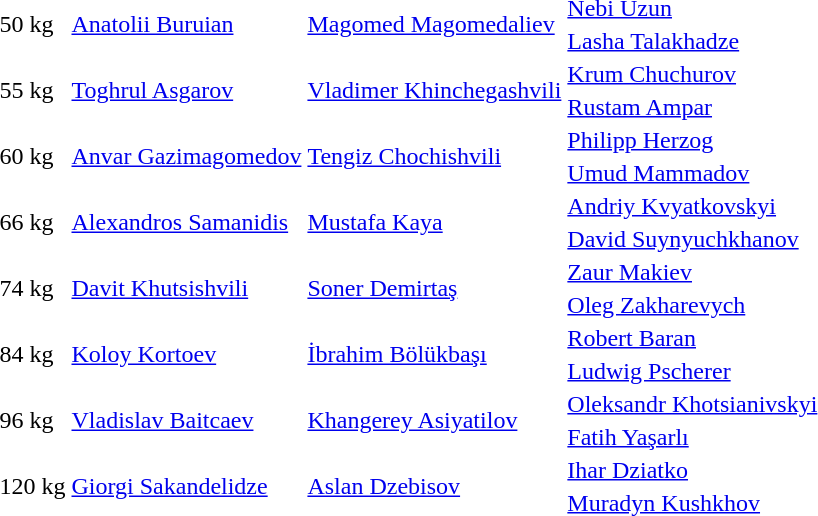<table>
<tr>
<td rowspan=2>50 kg</td>
<td rowspan=2> <a href='#'>Anatolii Buruian</a></td>
<td rowspan=2> <a href='#'>Magomed Magomedaliev</a></td>
<td> <a href='#'>Nebi Uzun</a></td>
</tr>
<tr>
<td><a href='#'>Lasha Talakhadze</a></td>
</tr>
<tr>
<td rowspan=2>55 kg</td>
<td rowspan=2> <a href='#'>Toghrul Asgarov</a></td>
<td rowspan=2> <a href='#'>Vladimer Khinchegashvili</a></td>
<td> <a href='#'>Krum Chuchurov</a></td>
</tr>
<tr>
<td> <a href='#'>Rustam Ampar</a></td>
</tr>
<tr>
<td rowspan=2>60 kg</td>
<td rowspan=2> <a href='#'>Anvar Gazimagomedov</a></td>
<td rowspan=2> <a href='#'>Tengiz Chochishvili</a></td>
<td> <a href='#'>Philipp Herzog</a></td>
</tr>
<tr>
<td> <a href='#'>Umud Mammadov</a></td>
</tr>
<tr>
<td rowspan=2>66 kg</td>
<td rowspan=2> <a href='#'>Alexandros Samanidis</a></td>
<td rowspan=2> <a href='#'>Mustafa Kaya</a></td>
<td> <a href='#'>Andriy Kvyatkovskyi</a></td>
</tr>
<tr>
<td> <a href='#'>David Suynyuchkhanov</a></td>
</tr>
<tr>
<td rowspan=2>74 kg</td>
<td rowspan=2> <a href='#'>Davit Khutsishvili</a></td>
<td rowspan=2> <a href='#'>Soner Demirtaş</a></td>
<td> <a href='#'>Zaur Makiev</a></td>
</tr>
<tr>
<td> <a href='#'>Oleg Zakharevych</a></td>
</tr>
<tr>
<td rowspan=2>84 kg</td>
<td rowspan=2> <a href='#'>Koloy Kortoev</a></td>
<td rowspan=2> <a href='#'>İbrahim Bölükbaşı</a></td>
<td> <a href='#'>Robert Baran</a></td>
</tr>
<tr>
<td> <a href='#'>Ludwig Pscherer</a></td>
</tr>
<tr>
<td rowspan=2>96 kg</td>
<td rowspan=2> <a href='#'>Vladislav Baitcaev</a></td>
<td rowspan=2> <a href='#'>Khangerey Asiyatilov</a></td>
<td> <a href='#'>Oleksandr Khotsianivskyi</a></td>
</tr>
<tr>
<td> <a href='#'>Fatih Yaşarlı</a></td>
</tr>
<tr>
<td rowspan=2>120 kg</td>
<td rowspan=2> <a href='#'>Giorgi Sakandelidze</a></td>
<td rowspan=2> <a href='#'>Aslan Dzebisov</a></td>
<td> <a href='#'>Ihar Dziatko</a></td>
</tr>
<tr>
<td> <a href='#'>Muradyn Kushkhov</a></td>
</tr>
</table>
